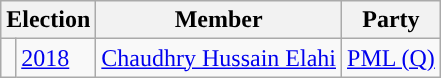<table class="wikitable">
<tr>
<th colspan="2">Election</th>
<th>Member</th>
<th>Party</th>
</tr>
<tr>
<td style="background-color: "></td>
<td><a href='#'>2018</a></td>
<td><a href='#'>Chaudhry Hussain Elahi</a></td>
<td><a href='#'>PML (Q)</a></td>
</tr>
</table>
